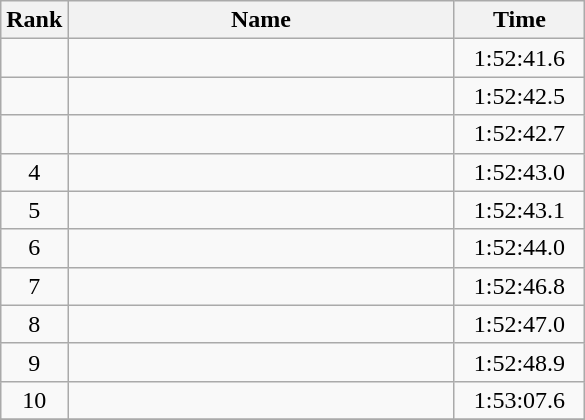<table class="wikitable" style="text-align:center">
<tr>
<th>Rank</th>
<th width=250>Name</th>
<th width=80>Time</th>
</tr>
<tr>
<td></td>
<td align=left></td>
<td>1:52:41.6</td>
</tr>
<tr>
<td></td>
<td align=left></td>
<td>1:52:42.5</td>
</tr>
<tr>
<td></td>
<td align=left></td>
<td>1:52:42.7</td>
</tr>
<tr>
<td>4</td>
<td align=left></td>
<td>1:52:43.0</td>
</tr>
<tr>
<td>5</td>
<td align=left></td>
<td>1:52:43.1</td>
</tr>
<tr>
<td>6</td>
<td align=left></td>
<td>1:52:44.0</td>
</tr>
<tr>
<td>7</td>
<td align=left></td>
<td>1:52:46.8</td>
</tr>
<tr>
<td>8</td>
<td align=left></td>
<td>1:52:47.0</td>
</tr>
<tr>
<td>9</td>
<td align=left></td>
<td>1:52:48.9</td>
</tr>
<tr>
<td>10</td>
<td align=left></td>
<td>1:53:07.6</td>
</tr>
<tr>
</tr>
</table>
